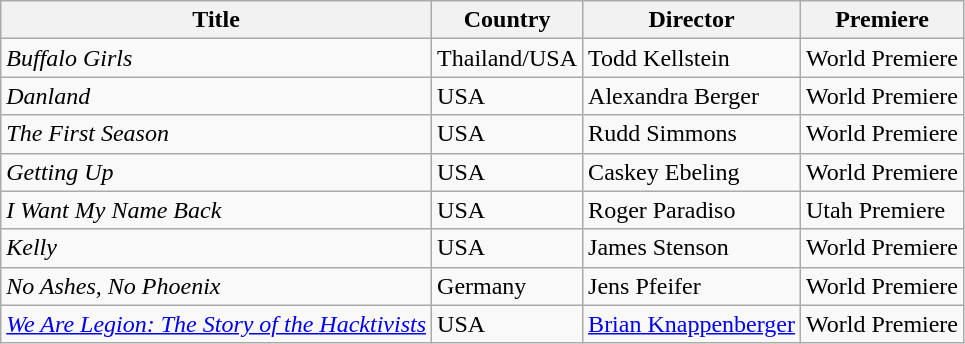<table class="wikitable sortable">
<tr>
<th>Title</th>
<th>Country</th>
<th>Director</th>
<th>Premiere</th>
</tr>
<tr>
<td><em>Buffalo Girls</em></td>
<td>Thailand/USA</td>
<td>Todd Kellstein</td>
<td>World Premiere</td>
</tr>
<tr>
<td><em>Danland</em></td>
<td>USA</td>
<td>Alexandra Berger</td>
<td>World Premiere</td>
</tr>
<tr>
<td><em>The First Season</em></td>
<td>USA</td>
<td>Rudd Simmons</td>
<td>World Premiere</td>
</tr>
<tr>
<td><em>Getting Up</em></td>
<td>USA</td>
<td>Caskey Ebeling</td>
<td>World Premiere</td>
</tr>
<tr>
<td><em>I Want My Name Back</em></td>
<td>USA</td>
<td>Roger Paradiso</td>
<td>Utah Premiere</td>
</tr>
<tr>
<td><em>Kelly</em></td>
<td>USA</td>
<td>James Stenson</td>
<td>World Premiere</td>
</tr>
<tr>
<td><em>No Ashes, No Phoenix</em></td>
<td>Germany</td>
<td>Jens Pfeifer</td>
<td>World Premiere</td>
</tr>
<tr>
<td><em><a href='#'>We Are Legion: The Story of the Hacktivists</a></em></td>
<td>USA</td>
<td><a href='#'>Brian Knappenberger</a></td>
<td>World Premiere</td>
</tr>
</table>
